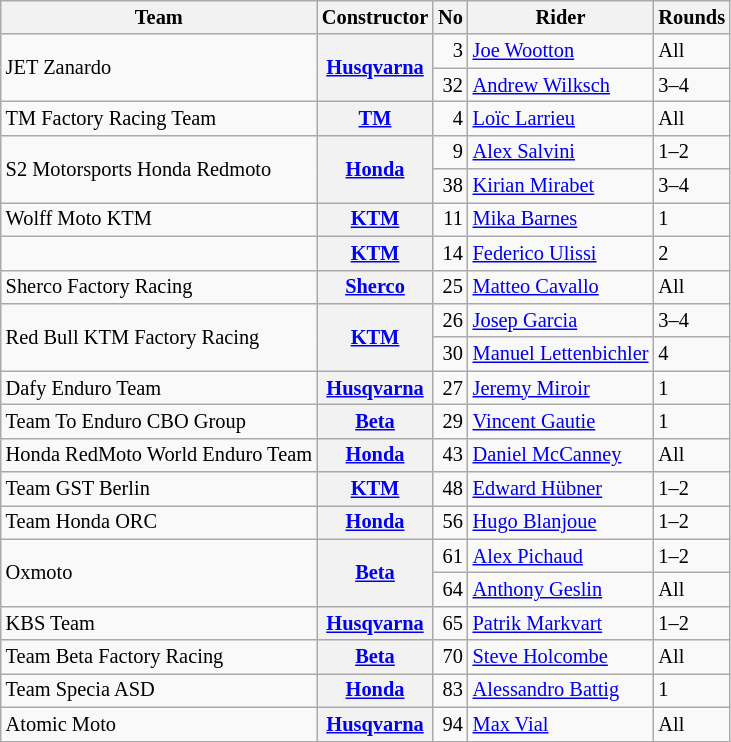<table class="wikitable" style="font-size: 85%;">
<tr>
<th>Team</th>
<th>Constructor</th>
<th>No</th>
<th>Rider</th>
<th>Rounds</th>
</tr>
<tr>
<td rowspan=2>JET Zanardo</td>
<th rowspan=2><a href='#'>Husqvarna</a></th>
<td align="right">3</td>
<td> <a href='#'>Joe Wootton</a></td>
<td>All</td>
</tr>
<tr>
<td align="right">32</td>
<td> <a href='#'>Andrew Wilksch</a></td>
<td>3–4</td>
</tr>
<tr>
<td>TM Factory Racing Team</td>
<th><a href='#'>TM</a></th>
<td align="right">4</td>
<td> <a href='#'>Loïc Larrieu</a></td>
<td>All</td>
</tr>
<tr>
<td rowspan=2>S2 Motorsports Honda Redmoto</td>
<th rowspan=2><a href='#'>Honda</a></th>
<td align="right">9</td>
<td> <a href='#'>Alex Salvini</a></td>
<td>1–2</td>
</tr>
<tr>
<td align="right">38</td>
<td> <a href='#'>Kirian Mirabet</a></td>
<td>3–4</td>
</tr>
<tr>
<td>Wolff Moto KTM</td>
<th><a href='#'>KTM</a></th>
<td align="right">11</td>
<td> <a href='#'>Mika Barnes</a></td>
<td>1</td>
</tr>
<tr>
<td></td>
<th><a href='#'>KTM</a></th>
<td align="right">14</td>
<td> <a href='#'>Federico Ulissi</a></td>
<td>2</td>
</tr>
<tr>
<td>Sherco Factory Racing</td>
<th><a href='#'>Sherco</a></th>
<td align="right">25</td>
<td> <a href='#'>Matteo Cavallo</a></td>
<td>All</td>
</tr>
<tr>
<td rowspan=2>Red Bull KTM Factory Racing</td>
<th rowspan=2><a href='#'>KTM</a></th>
<td align="right">26</td>
<td> <a href='#'>Josep Garcia</a></td>
<td>3–4</td>
</tr>
<tr>
<td align="right">30</td>
<td> <a href='#'>Manuel Lettenbichler</a></td>
<td>4</td>
</tr>
<tr>
<td>Dafy Enduro Team</td>
<th><a href='#'>Husqvarna</a></th>
<td align="right">27</td>
<td> <a href='#'>Jeremy Miroir</a></td>
<td>1</td>
</tr>
<tr>
<td>Team To Enduro CBO Group</td>
<th><a href='#'>Beta</a></th>
<td align="right">29</td>
<td> <a href='#'>Vincent Gautie</a></td>
<td>1</td>
</tr>
<tr>
<td>Honda RedMoto World Enduro Team</td>
<th><a href='#'>Honda</a></th>
<td align="right">43</td>
<td> <a href='#'>Daniel McCanney</a></td>
<td>All</td>
</tr>
<tr>
<td>Team GST Berlin</td>
<th><a href='#'>KTM</a></th>
<td align="right">48</td>
<td> <a href='#'>Edward Hübner</a></td>
<td>1–2</td>
</tr>
<tr>
<td>Team Honda ORC</td>
<th><a href='#'>Honda</a></th>
<td align="right">56</td>
<td> <a href='#'>Hugo Blanjoue</a></td>
<td>1–2</td>
</tr>
<tr>
<td rowspan=2>Oxmoto</td>
<th rowspan=2><a href='#'>Beta</a></th>
<td align="right">61</td>
<td> <a href='#'>Alex Pichaud</a></td>
<td>1–2</td>
</tr>
<tr>
<td align="right">64</td>
<td> <a href='#'>Anthony Geslin</a></td>
<td>All</td>
</tr>
<tr>
<td>KBS Team</td>
<th><a href='#'>Husqvarna</a></th>
<td align="right">65</td>
<td> <a href='#'>Patrik Markvart</a></td>
<td>1–2</td>
</tr>
<tr>
<td>Team Beta Factory Racing</td>
<th><a href='#'>Beta</a></th>
<td align="right">70</td>
<td> <a href='#'>Steve Holcombe</a></td>
<td>All</td>
</tr>
<tr>
<td>Team Specia ASD</td>
<th><a href='#'>Honda</a></th>
<td align="right">83</td>
<td> <a href='#'>Alessandro Battig</a></td>
<td>1</td>
</tr>
<tr>
<td>Atomic Moto</td>
<th><a href='#'>Husqvarna</a></th>
<td align="right">94</td>
<td> <a href='#'>Max Vial</a></td>
<td>All</td>
</tr>
<tr>
</tr>
</table>
